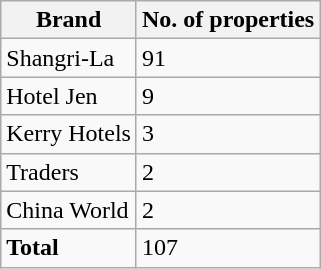<table class="wikitable">
<tr>
<th>Brand</th>
<th>No. of properties</th>
</tr>
<tr>
<td>Shangri-La</td>
<td>91</td>
</tr>
<tr>
<td>Hotel Jen</td>
<td>9</td>
</tr>
<tr>
<td>Kerry Hotels</td>
<td>3</td>
</tr>
<tr>
<td>Traders</td>
<td>2</td>
</tr>
<tr>
<td>China World</td>
<td>2</td>
</tr>
<tr>
<td><strong>Total</strong></td>
<td>107</td>
</tr>
</table>
